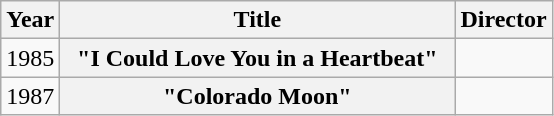<table class="wikitable plainrowheaders">
<tr>
<th>Year</th>
<th style="width:16em;">Title</th>
<th>Director</th>
</tr>
<tr>
<td>1985</td>
<th scope="row">"I Could Love You in a Heartbeat"</th>
<td></td>
</tr>
<tr>
<td>1987</td>
<th scope="row">"Colorado Moon"</th>
<td></td>
</tr>
</table>
